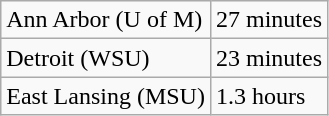<table class="wikitable">
<tr>
<td>Ann Arbor (U of M)</td>
<td>27 minutes</td>
</tr>
<tr>
<td>Detroit (WSU)</td>
<td>23 minutes</td>
</tr>
<tr>
<td>East Lansing (MSU)</td>
<td>1.3 hours</td>
</tr>
</table>
